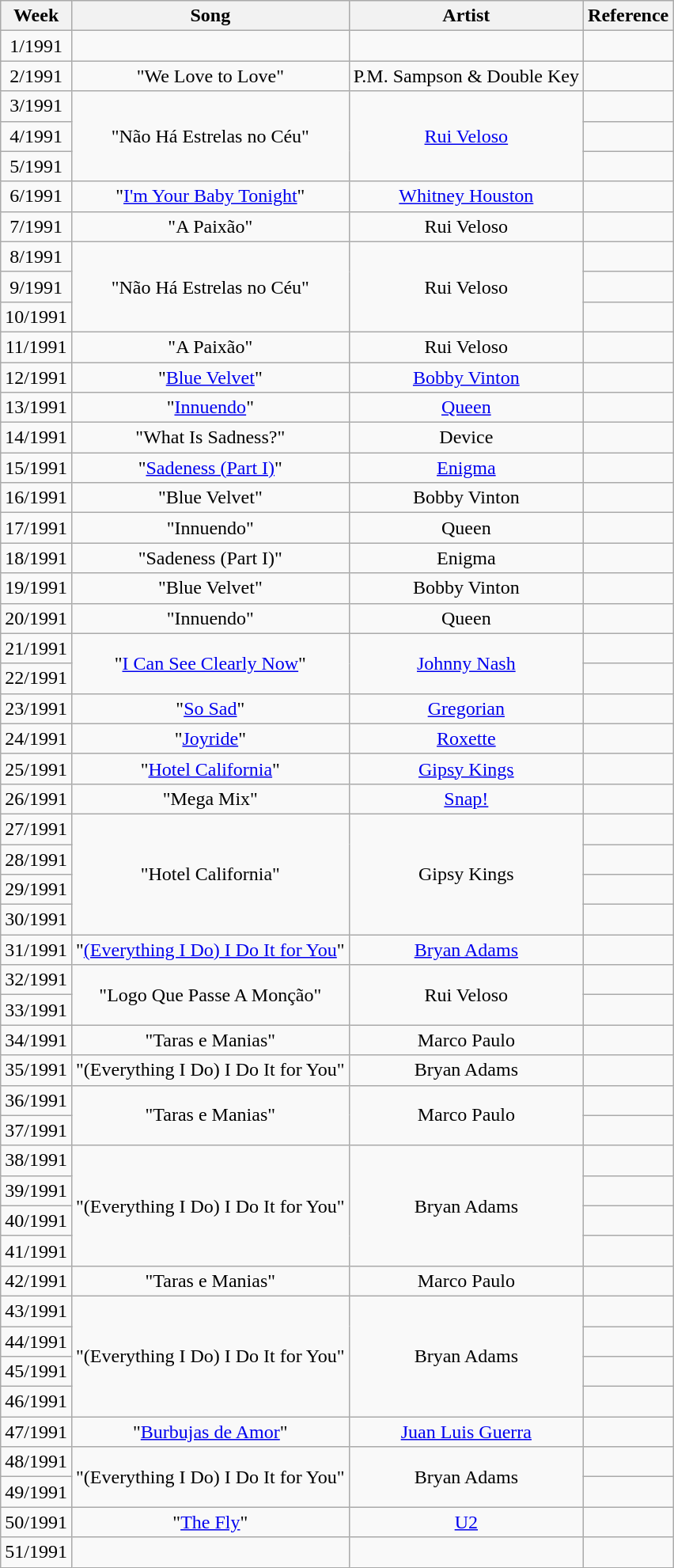<table class="wikitable" style="text-align:center">
<tr>
<th>Week</th>
<th>Song</th>
<th>Artist</th>
<th>Reference</th>
</tr>
<tr>
<td>1/1991</td>
<td></td>
<td></td>
<td></td>
</tr>
<tr>
<td>2/1991</td>
<td>"We Love to Love"</td>
<td>P.M. Sampson & Double Key</td>
<td></td>
</tr>
<tr>
<td>3/1991</td>
<td rowspan="3">"Não Há Estrelas no Céu"</td>
<td rowspan="3"><a href='#'>Rui Veloso</a></td>
<td></td>
</tr>
<tr>
<td>4/1991</td>
<td></td>
</tr>
<tr>
<td>5/1991</td>
<td></td>
</tr>
<tr>
<td>6/1991</td>
<td>"<a href='#'>I'm Your Baby Tonight</a>"</td>
<td><a href='#'>Whitney Houston</a></td>
<td></td>
</tr>
<tr>
<td>7/1991</td>
<td>"A Paixão"</td>
<td>Rui Veloso</td>
<td></td>
</tr>
<tr>
<td>8/1991</td>
<td rowspan="3">"Não Há Estrelas no Céu"</td>
<td rowspan="3">Rui Veloso</td>
<td></td>
</tr>
<tr>
<td>9/1991</td>
<td></td>
</tr>
<tr>
<td>10/1991</td>
<td></td>
</tr>
<tr>
<td>11/1991</td>
<td>"A Paixão"</td>
<td>Rui Veloso</td>
<td></td>
</tr>
<tr>
<td>12/1991</td>
<td>"<a href='#'>Blue Velvet</a>"</td>
<td><a href='#'>Bobby Vinton</a></td>
<td></td>
</tr>
<tr>
<td>13/1991</td>
<td>"<a href='#'>Innuendo</a>"</td>
<td><a href='#'>Queen</a></td>
<td></td>
</tr>
<tr>
<td>14/1991</td>
<td>"What Is Sadness?"</td>
<td>Device</td>
<td></td>
</tr>
<tr>
<td>15/1991</td>
<td>"<a href='#'>Sadeness (Part I)</a>"</td>
<td><a href='#'>Enigma</a></td>
<td></td>
</tr>
<tr>
<td>16/1991</td>
<td>"Blue Velvet"</td>
<td>Bobby Vinton</td>
<td></td>
</tr>
<tr>
<td>17/1991</td>
<td>"Innuendo"</td>
<td>Queen</td>
<td></td>
</tr>
<tr>
<td>18/1991</td>
<td>"Sadeness (Part I)"</td>
<td>Enigma</td>
<td></td>
</tr>
<tr>
<td>19/1991</td>
<td>"Blue Velvet"</td>
<td>Bobby Vinton</td>
<td></td>
</tr>
<tr>
<td>20/1991</td>
<td>"Innuendo"</td>
<td>Queen</td>
<td></td>
</tr>
<tr>
<td>21/1991</td>
<td rowspan="2">"<a href='#'>I Can See Clearly Now</a>"</td>
<td rowspan="2"><a href='#'>Johnny Nash</a></td>
<td></td>
</tr>
<tr>
<td>22/1991</td>
<td></td>
</tr>
<tr>
<td>23/1991</td>
<td>"<a href='#'>So Sad</a>"</td>
<td><a href='#'>Gregorian</a></td>
<td></td>
</tr>
<tr>
<td>24/1991</td>
<td>"<a href='#'>Joyride</a>"</td>
<td><a href='#'>Roxette</a></td>
<td></td>
</tr>
<tr>
<td>25/1991</td>
<td>"<a href='#'>Hotel California</a>"</td>
<td><a href='#'>Gipsy Kings</a></td>
<td></td>
</tr>
<tr>
<td>26/1991</td>
<td>"Mega Mix"</td>
<td><a href='#'>Snap!</a></td>
<td></td>
</tr>
<tr>
<td>27/1991</td>
<td rowspan="4">"Hotel California"</td>
<td rowspan="4">Gipsy Kings</td>
<td></td>
</tr>
<tr>
<td>28/1991</td>
<td></td>
</tr>
<tr>
<td>29/1991</td>
<td></td>
</tr>
<tr>
<td>30/1991</td>
<td></td>
</tr>
<tr>
<td>31/1991</td>
<td>"<a href='#'>(Everything I Do) I Do It for You</a>"</td>
<td><a href='#'>Bryan Adams</a></td>
<td></td>
</tr>
<tr>
<td>32/1991</td>
<td rowspan="2">"Logo Que Passe A Monção"</td>
<td rowspan="2">Rui Veloso</td>
<td></td>
</tr>
<tr>
<td>33/1991</td>
<td></td>
</tr>
<tr>
<td>34/1991</td>
<td>"Taras e Manias"</td>
<td>Marco Paulo</td>
<td></td>
</tr>
<tr>
<td>35/1991</td>
<td>"(Everything I Do) I Do It for You"</td>
<td>Bryan Adams</td>
<td></td>
</tr>
<tr>
<td>36/1991</td>
<td rowspan="2">"Taras e Manias"</td>
<td rowspan="2">Marco Paulo</td>
<td></td>
</tr>
<tr>
<td>37/1991</td>
<td></td>
</tr>
<tr>
<td>38/1991</td>
<td rowspan="4">"(Everything I Do) I Do It for You"</td>
<td rowspan="4">Bryan Adams</td>
<td></td>
</tr>
<tr>
<td>39/1991</td>
<td></td>
</tr>
<tr>
<td>40/1991</td>
<td></td>
</tr>
<tr>
<td>41/1991</td>
<td></td>
</tr>
<tr>
<td>42/1991</td>
<td>"Taras e Manias"</td>
<td>Marco Paulo</td>
<td></td>
</tr>
<tr>
<td>43/1991</td>
<td rowspan="4">"(Everything I Do) I Do It for You"</td>
<td rowspan="4">Bryan Adams</td>
<td></td>
</tr>
<tr>
<td>44/1991</td>
<td></td>
</tr>
<tr>
<td>45/1991</td>
<td></td>
</tr>
<tr>
<td>46/1991</td>
<td></td>
</tr>
<tr>
<td>47/1991</td>
<td>"<a href='#'>Burbujas de Amor</a>"</td>
<td><a href='#'>Juan Luis Guerra</a></td>
<td></td>
</tr>
<tr>
<td>48/1991</td>
<td rowspan="2">"(Everything I Do) I Do It for You"</td>
<td rowspan="2">Bryan Adams</td>
<td></td>
</tr>
<tr>
<td>49/1991</td>
<td></td>
</tr>
<tr>
<td>50/1991</td>
<td>"<a href='#'>The Fly</a>"</td>
<td><a href='#'>U2</a></td>
<td></td>
</tr>
<tr>
<td>51/1991</td>
<td></td>
<td></td>
<td></td>
</tr>
</table>
